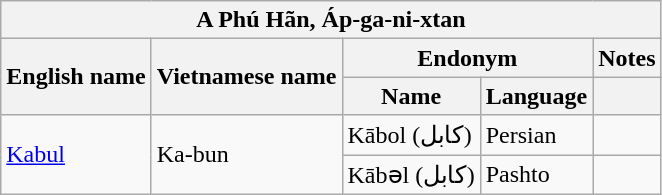<table class="wikitable sortable">
<tr>
<th colspan="5"> A Phú Hãn, Áp-ga-ni-xtan</th>
</tr>
<tr>
<th rowspan="2">English name</th>
<th rowspan="2">Vietnamese name</th>
<th colspan="2">Endonym</th>
<th>Notes</th>
</tr>
<tr>
<th>Name</th>
<th>Language</th>
<th></th>
</tr>
<tr>
<td rowspan="2"><a href='#'>Kabul</a></td>
<td rowspan="2">Ka-bun</td>
<td>Kābol (کابل)</td>
<td>Persian</td>
<td></td>
</tr>
<tr>
<td>Kābəl (کابل)</td>
<td>Pashto</td>
<td></td>
</tr>
</table>
